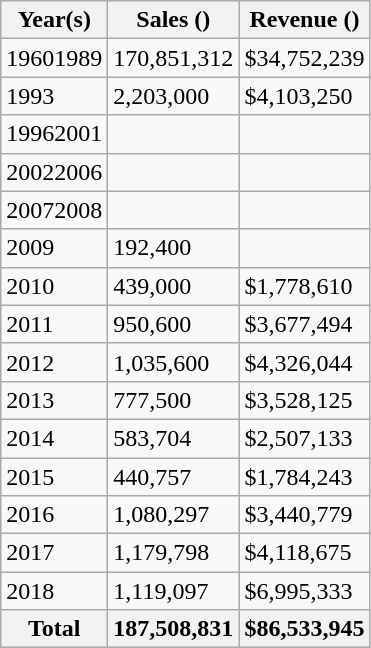<table class="wikitable sortable">
<tr>
<th>Year(s)</th>
<th>Sales ()</th>
<th>Revenue ()</th>
</tr>
<tr>
<td>19601989</td>
<td>170,851,312</td>
<td>$34,752,239</td>
</tr>
<tr>
<td>1993</td>
<td>2,203,000</td>
<td>$4,103,250</td>
</tr>
<tr>
<td>19962001</td>
<td></td>
<td></td>
</tr>
<tr>
<td>20022006</td>
<td></td>
<td></td>
</tr>
<tr>
<td>20072008</td>
<td></td>
<td></td>
</tr>
<tr>
<td>2009</td>
<td>192,400</td>
<td></td>
</tr>
<tr>
<td>2010</td>
<td>439,000</td>
<td>$1,778,610</td>
</tr>
<tr>
<td>2011</td>
<td>950,600</td>
<td>$3,677,494</td>
</tr>
<tr>
<td>2012</td>
<td>1,035,600</td>
<td>$4,326,044</td>
</tr>
<tr>
<td>2013</td>
<td>777,500</td>
<td>$3,528,125</td>
</tr>
<tr>
<td>2014</td>
<td>583,704</td>
<td>$2,507,133</td>
</tr>
<tr>
<td>2015</td>
<td>440,757</td>
<td>$1,784,243</td>
</tr>
<tr>
<td>2016</td>
<td>1,080,297</td>
<td>$3,440,779</td>
</tr>
<tr>
<td>2017</td>
<td>1,179,798</td>
<td>$4,118,675</td>
</tr>
<tr>
<td>2018</td>
<td>1,119,097</td>
<td>$6,995,333</td>
</tr>
<tr>
<th>Total</th>
<th>187,508,831</th>
<th>$86,533,945</th>
</tr>
</table>
